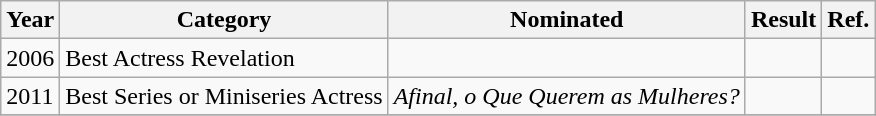<table class="wikitable">
<tr>
<th>Year</th>
<th>Category</th>
<th>Nominated</th>
<th>Result</th>
<th>Ref.</th>
</tr>
<tr>
<td>2006</td>
<td>Best Actress Revelation</td>
<td></td>
<td></td>
<td></td>
</tr>
<tr>
<td>2011</td>
<td>Best Series or Miniseries Actress</td>
<td><em>Afinal, o Que Querem as Mulheres?</em></td>
<td></td>
<td></td>
</tr>
<tr>
</tr>
</table>
